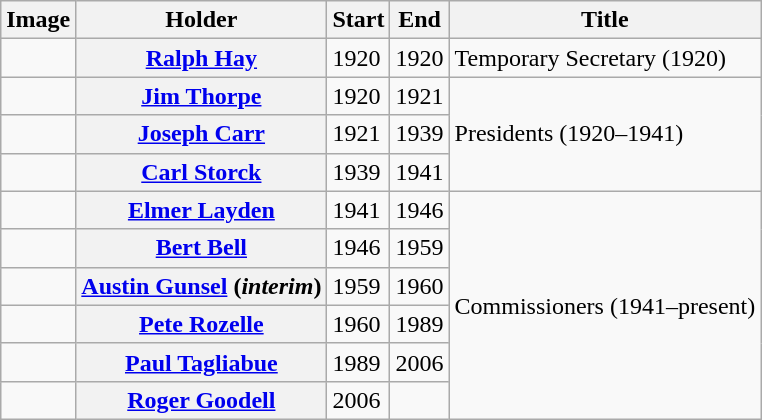<table class="wikitable plainrowheaders">
<tr>
<th scope="col">Image</th>
<th scope="col">Holder</th>
<th scope="col">Start</th>
<th scope="col">End</th>
<th scope="col">Title</th>
</tr>
<tr>
<td></td>
<th scope="row"><a href='#'>Ralph Hay</a></th>
<td>1920</td>
<td>1920</td>
<td>Temporary Secretary (1920)</td>
</tr>
<tr>
<td></td>
<th scope="row"><a href='#'>Jim Thorpe</a></th>
<td>1920</td>
<td>1921</td>
<td rowspan="3">Presidents (1920–1941)</td>
</tr>
<tr>
<td></td>
<th scope="row"><a href='#'>Joseph Carr</a></th>
<td>1921</td>
<td>1939</td>
</tr>
<tr>
<td></td>
<th scope="row"><a href='#'>Carl Storck</a></th>
<td>1939</td>
<td>1941</td>
</tr>
<tr>
<td></td>
<th scope="row"><a href='#'>Elmer Layden</a></th>
<td>1941</td>
<td>1946</td>
<td rowspan="6">Commissioners (1941–present)</td>
</tr>
<tr>
<td></td>
<th scope="row"><a href='#'>Bert Bell</a></th>
<td>1946</td>
<td>1959</td>
</tr>
<tr>
<td></td>
<th scope="row"><a href='#'>Austin Gunsel</a> (<em>interim</em>)</th>
<td>1959</td>
<td>1960</td>
</tr>
<tr>
<td></td>
<th scope="row"><a href='#'>Pete Rozelle</a></th>
<td>1960</td>
<td>1989</td>
</tr>
<tr>
<td></td>
<th scope="row"><a href='#'>Paul Tagliabue</a></th>
<td>1989</td>
<td>2006</td>
</tr>
<tr>
<td></td>
<th scope="row"><a href='#'>Roger Goodell</a></th>
<td>2006</td>
<td> </td>
</tr>
</table>
